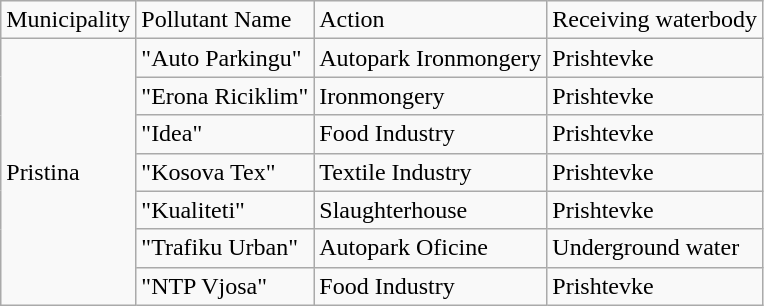<table border="1" class="wikitable">
<tr>
<td>Municipality</td>
<td>Pollutant Name</td>
<td>Action</td>
<td>Receiving waterbody</td>
</tr>
<tr>
<td rowspan="7">Pristina</td>
<td>"Auto Parkingu"</td>
<td>Autopark Ironmongery</td>
<td>Prishtevke</td>
</tr>
<tr>
<td>"Erona Riciklim"</td>
<td>Ironmongery</td>
<td>Prishtevke</td>
</tr>
<tr>
<td>"Idea"</td>
<td>Food Industry</td>
<td>Prishtevke</td>
</tr>
<tr>
<td>"Kosova Tex"</td>
<td>Textile Industry</td>
<td>Prishtevke</td>
</tr>
<tr>
<td>"Kualiteti"</td>
<td>Slaughterhouse</td>
<td>Prishtevke</td>
</tr>
<tr>
<td>"Trafiku Urban"</td>
<td>Autopark Oficine</td>
<td>Underground water</td>
</tr>
<tr>
<td>"NTP Vjosa"</td>
<td>Food Industry</td>
<td>Prishtevke</td>
</tr>
</table>
